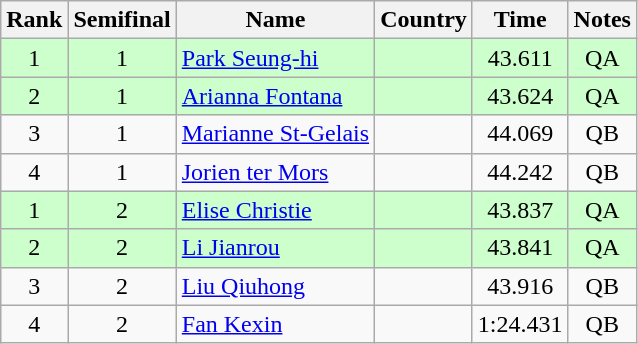<table class="wikitable sortable" style="text-align:center">
<tr>
<th>Rank</th>
<th>Semifinal</th>
<th>Name</th>
<th>Country</th>
<th>Time</th>
<th>Notes</th>
</tr>
<tr bgcolor=ccffcc>
<td>1</td>
<td>1</td>
<td align=left><a href='#'>Park Seung-hi</a></td>
<td align=left></td>
<td>43.611</td>
<td>QA</td>
</tr>
<tr bgcolor=ccffcc>
<td>2</td>
<td>1</td>
<td align=left><a href='#'>Arianna Fontana</a></td>
<td align=left></td>
<td>43.624</td>
<td>QA</td>
</tr>
<tr>
<td>3</td>
<td>1</td>
<td align=left><a href='#'>Marianne St-Gelais</a></td>
<td align=left></td>
<td>44.069</td>
<td>QB</td>
</tr>
<tr>
<td>4</td>
<td>1</td>
<td align=left><a href='#'>Jorien ter Mors</a></td>
<td align=left></td>
<td>44.242</td>
<td>QB</td>
</tr>
<tr bgcolor=ccffcc>
<td>1</td>
<td>2</td>
<td align=left><a href='#'>Elise Christie</a></td>
<td align=left></td>
<td>43.837</td>
<td>QA</td>
</tr>
<tr bgcolor=ccffcc>
<td>2</td>
<td>2</td>
<td align=left><a href='#'>Li Jianrou</a></td>
<td align=left></td>
<td>43.841</td>
<td>QA</td>
</tr>
<tr>
<td>3</td>
<td>2</td>
<td align=left><a href='#'>Liu Qiuhong</a></td>
<td align=left></td>
<td>43.916</td>
<td>QB</td>
</tr>
<tr>
<td>4</td>
<td>2</td>
<td align=left><a href='#'>Fan Kexin</a></td>
<td align=left></td>
<td>1:24.431</td>
<td>QB</td>
</tr>
</table>
